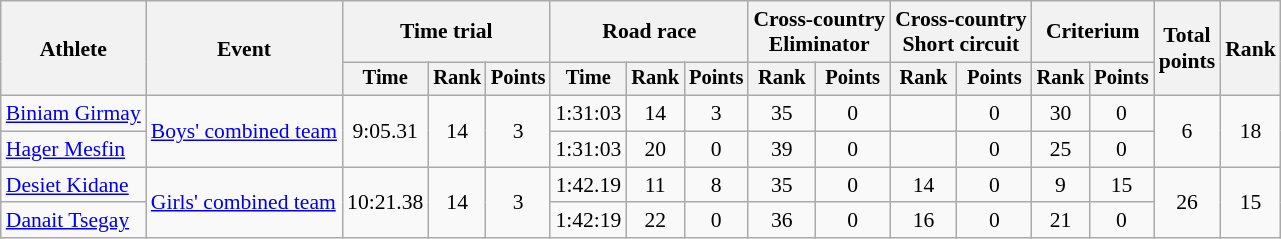<table class="wikitable" style="font-size:90%;">
<tr>
<th rowspan=2>Athlete</th>
<th rowspan=2>Event</th>
<th colspan=3>Time trial</th>
<th colspan=3>Road race</th>
<th colspan=2>Cross-country<br>Eliminator</th>
<th colspan=2>Cross-country<br>Short circuit</th>
<th colspan=2>Criterium</th>
<th rowspan=2>Total<br>points</th>
<th rowspan=2>Rank</th>
</tr>
<tr style="font-size:95%">
<th>Time</th>
<th>Rank</th>
<th>Points</th>
<th>Time</th>
<th>Rank</th>
<th>Points</th>
<th>Rank</th>
<th>Points</th>
<th>Rank</th>
<th>Points</th>
<th>Rank</th>
<th>Points</th>
</tr>
<tr align=center>
<td align=left><a href='#'>Biniam Girmay</a></td>
<td rowspan=2 align=left><a href='#'>Boys' combined team</a></td>
<td rowspan=2>9:05.31</td>
<td rowspan=2>14</td>
<td rowspan=2>3</td>
<td>1:31:03</td>
<td>14</td>
<td>3</td>
<td>35</td>
<td>0</td>
<td></td>
<td>0</td>
<td>30</td>
<td>0</td>
<td rowspan=2>6</td>
<td rowspan=2>18</td>
</tr>
<tr align=center>
<td align=left><a href='#'>Hager Mesfin</a></td>
<td>1:31:03</td>
<td>20</td>
<td>0</td>
<td>39</td>
<td>0</td>
<td></td>
<td>0</td>
<td>25</td>
<td>0</td>
</tr>
<tr align=center>
<td align=left><a href='#'>Desiet Kidane</a></td>
<td rowspan=2 align=left><a href='#'>Girls' combined team</a></td>
<td rowspan=2>10:21.38</td>
<td rowspan=2>14</td>
<td rowspan=2>3</td>
<td>1:42.19</td>
<td>11</td>
<td>8</td>
<td>35</td>
<td>0</td>
<td>14</td>
<td>0</td>
<td>9</td>
<td>15</td>
<td rowspan=2>26</td>
<td rowspan=2>15</td>
</tr>
<tr align=center>
<td align=left><a href='#'>Danait Tsegay</a></td>
<td>1:42:19</td>
<td>22</td>
<td>0</td>
<td>36</td>
<td>0</td>
<td>16</td>
<td>0</td>
<td>21</td>
<td>0</td>
</tr>
</table>
